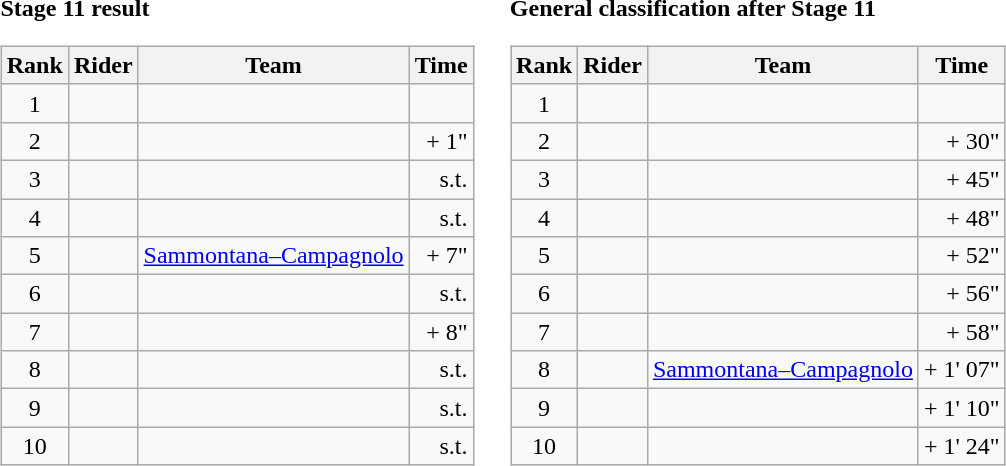<table>
<tr>
<td><strong>Stage 11 result</strong><br><table class="wikitable">
<tr>
<th scope="col">Rank</th>
<th scope="col">Rider</th>
<th scope="col">Team</th>
<th scope="col">Time</th>
</tr>
<tr>
<td style="text-align:center;">1</td>
<td></td>
<td></td>
<td style="text-align:right;"></td>
</tr>
<tr>
<td style="text-align:center;">2</td>
<td></td>
<td></td>
<td style="text-align:right;">+ 1"</td>
</tr>
<tr>
<td style="text-align:center;">3</td>
<td></td>
<td></td>
<td style="text-align:right;">s.t.</td>
</tr>
<tr>
<td style="text-align:center;">4</td>
<td></td>
<td></td>
<td style="text-align:right;">s.t.</td>
</tr>
<tr>
<td style="text-align:center;">5</td>
<td></td>
<td><a href='#'>Sammontana–Campagnolo</a></td>
<td style="text-align:right;">+ 7"</td>
</tr>
<tr>
<td style="text-align:center;">6</td>
<td></td>
<td></td>
<td style="text-align:right;">s.t.</td>
</tr>
<tr>
<td style="text-align:center;">7</td>
<td></td>
<td></td>
<td style="text-align:right;">+ 8"</td>
</tr>
<tr>
<td style="text-align:center;">8</td>
<td></td>
<td></td>
<td style="text-align:right;">s.t.</td>
</tr>
<tr>
<td style="text-align:center;">9</td>
<td></td>
<td></td>
<td style="text-align:right;">s.t.</td>
</tr>
<tr>
<td style="text-align:center;">10</td>
<td></td>
<td></td>
<td style="text-align:right;">s.t.</td>
</tr>
</table>
</td>
<td></td>
<td><strong>General classification after Stage 11</strong><br><table class="wikitable">
<tr>
<th scope="col">Rank</th>
<th scope="col">Rider</th>
<th scope="col">Team</th>
<th scope="col">Time</th>
</tr>
<tr>
<td style="text-align:center;">1</td>
<td></td>
<td></td>
<td style="text-align:right;"></td>
</tr>
<tr>
<td style="text-align:center;">2</td>
<td></td>
<td></td>
<td style="text-align:right;">+ 30"</td>
</tr>
<tr>
<td style="text-align:center;">3</td>
<td></td>
<td></td>
<td style="text-align:right;">+ 45"</td>
</tr>
<tr>
<td style="text-align:center;">4</td>
<td></td>
<td></td>
<td style="text-align:right;">+ 48"</td>
</tr>
<tr>
<td style="text-align:center;">5</td>
<td></td>
<td></td>
<td style="text-align:right;">+ 52"</td>
</tr>
<tr>
<td style="text-align:center;">6</td>
<td></td>
<td></td>
<td style="text-align:right;">+ 56"</td>
</tr>
<tr>
<td style="text-align:center;">7</td>
<td></td>
<td></td>
<td style="text-align:right;">+ 58"</td>
</tr>
<tr>
<td style="text-align:center;">8</td>
<td></td>
<td><a href='#'>Sammontana–Campagnolo</a></td>
<td style="text-align:right;">+ 1' 07"</td>
</tr>
<tr>
<td style="text-align:center;">9</td>
<td></td>
<td></td>
<td style="text-align:right;">+ 1' 10"</td>
</tr>
<tr>
<td style="text-align:center;">10</td>
<td></td>
<td></td>
<td style="text-align:right;">+ 1' 24"</td>
</tr>
</table>
</td>
</tr>
</table>
